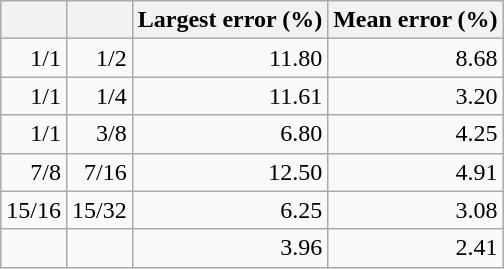<table class="wikitable" style="text-align:right">
<tr>
<th></th>
<th></th>
<th>Largest error (%)</th>
<th>Mean error (%)</th>
</tr>
<tr>
<td>1/1</td>
<td>1/2</td>
<td>11.80</td>
<td>8.68</td>
</tr>
<tr>
<td>1/1</td>
<td>1/4</td>
<td>11.61</td>
<td>3.20</td>
</tr>
<tr>
<td>1/1</td>
<td>3/8</td>
<td>6.80</td>
<td>4.25</td>
</tr>
<tr>
<td>7/8</td>
<td>7/16</td>
<td>12.50</td>
<td>4.91</td>
</tr>
<tr>
<td>15/16</td>
<td>15/32</td>
<td>6.25</td>
<td>3.08</td>
</tr>
<tr>
<td></td>
<td></td>
<td>3.96</td>
<td>2.41</td>
</tr>
</table>
